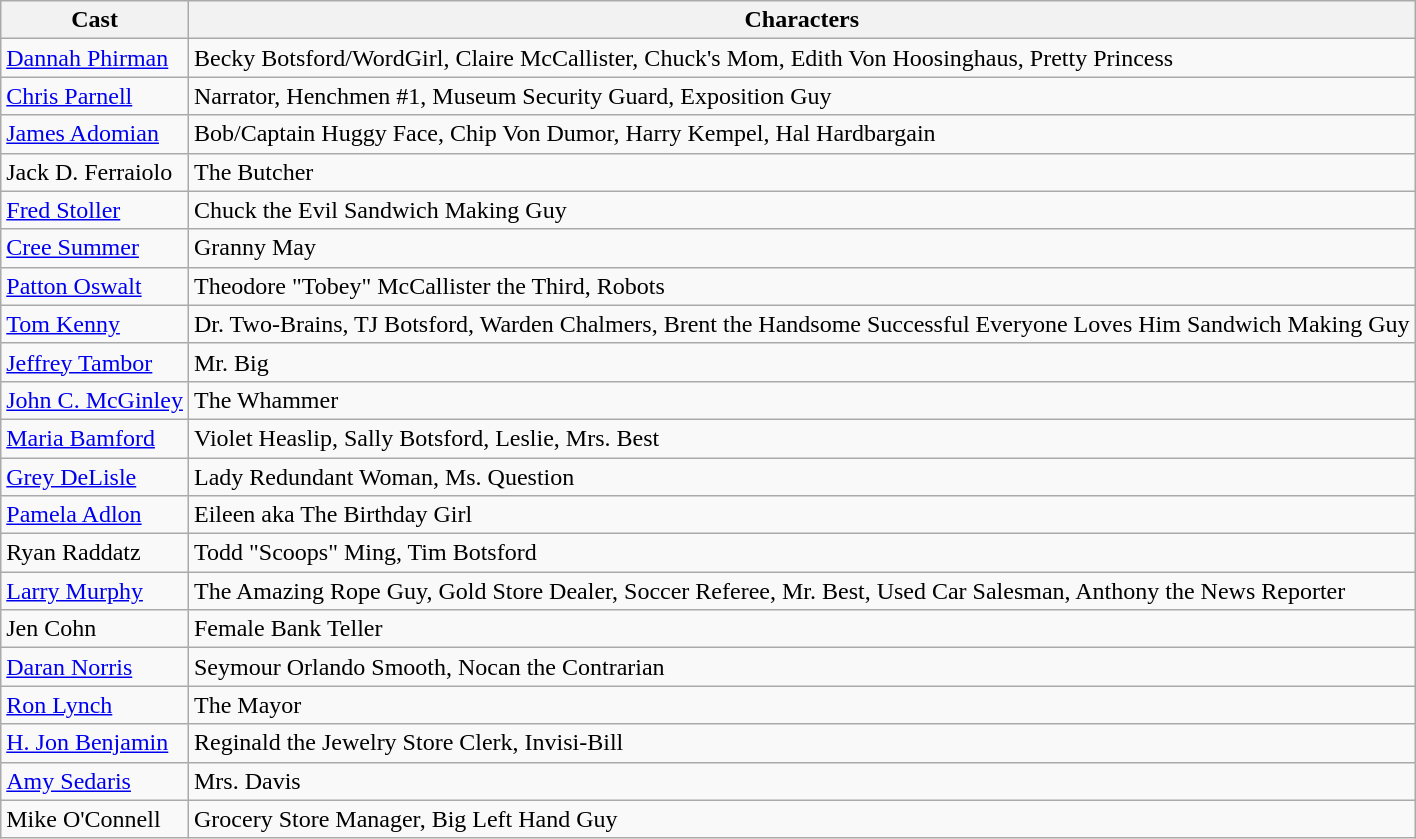<table class="wikitable">
<tr>
<th>Cast</th>
<th>Characters</th>
</tr>
<tr>
<td><a href='#'>Dannah Phirman</a></td>
<td>Becky Botsford/WordGirl, Claire McCallister, Chuck's Mom, Edith Von Hoosinghaus, Pretty Princess</td>
</tr>
<tr>
<td><a href='#'>Chris Parnell</a></td>
<td>Narrator, Henchmen #1, Museum Security Guard, Exposition Guy</td>
</tr>
<tr>
<td><a href='#'>James Adomian</a></td>
<td>Bob/Captain Huggy Face, Chip Von Dumor, Harry Kempel, Hal Hardbargain</td>
</tr>
<tr>
<td>Jack D. Ferraiolo</td>
<td>The Butcher</td>
</tr>
<tr>
<td><a href='#'>Fred Stoller</a></td>
<td>Chuck the Evil Sandwich Making Guy</td>
</tr>
<tr>
<td><a href='#'>Cree Summer</a></td>
<td>Granny May</td>
</tr>
<tr>
<td><a href='#'>Patton Oswalt</a></td>
<td>Theodore "Tobey" McCallister the Third, Robots</td>
</tr>
<tr>
<td><a href='#'>Tom Kenny</a></td>
<td>Dr. Two-Brains, TJ Botsford, Warden Chalmers, Brent the Handsome Successful Everyone Loves Him Sandwich Making Guy</td>
</tr>
<tr>
<td><a href='#'>Jeffrey Tambor</a></td>
<td>Mr. Big</td>
</tr>
<tr>
<td><a href='#'>John C. McGinley</a></td>
<td>The Whammer</td>
</tr>
<tr>
<td><a href='#'>Maria Bamford</a></td>
<td>Violet Heaslip, Sally Botsford, Leslie, Mrs. Best</td>
</tr>
<tr>
<td><a href='#'>Grey DeLisle</a></td>
<td>Lady Redundant Woman, Ms. Question</td>
</tr>
<tr>
<td><a href='#'>Pamela Adlon</a></td>
<td>Eileen aka The Birthday Girl</td>
</tr>
<tr>
<td>Ryan Raddatz</td>
<td>Todd "Scoops" Ming, Tim Botsford</td>
</tr>
<tr>
<td><a href='#'>Larry Murphy</a></td>
<td>The Amazing Rope Guy, Gold Store Dealer, Soccer Referee, Mr. Best, Used Car Salesman, Anthony the News Reporter</td>
</tr>
<tr>
<td>Jen Cohn</td>
<td>Female Bank Teller</td>
</tr>
<tr>
<td><a href='#'>Daran Norris</a></td>
<td>Seymour Orlando Smooth, Nocan the Contrarian</td>
</tr>
<tr>
<td><a href='#'>Ron Lynch</a></td>
<td>The Mayor</td>
</tr>
<tr>
<td><a href='#'>H. Jon Benjamin</a></td>
<td>Reginald the Jewelry Store Clerk, Invisi-Bill</td>
</tr>
<tr>
<td><a href='#'>Amy Sedaris</a></td>
<td>Mrs. Davis</td>
</tr>
<tr>
<td>Mike O'Connell</td>
<td>Grocery Store Manager, Big Left Hand Guy</td>
</tr>
</table>
